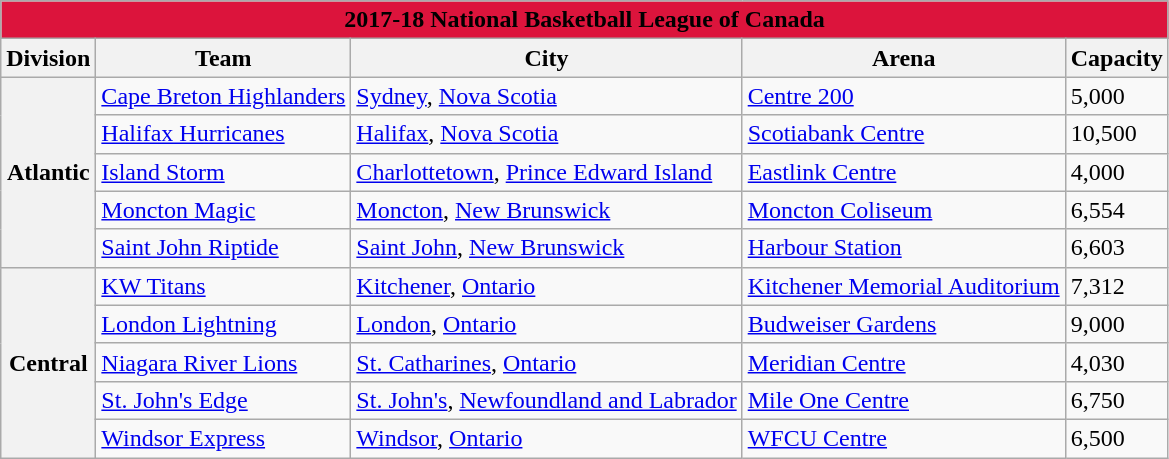<table class="wikitable" style="width:auto">
<tr>
<td bgcolor="#DC143C" align="center" colspan="6"><strong><span>2017-18 National Basketball League of Canada</span></strong></td>
</tr>
<tr>
<th>Division</th>
<th>Team</th>
<th>City</th>
<th>Arena</th>
<th>Capacity</th>
</tr>
<tr>
<th rowspan="5">Atlantic</th>
<td><a href='#'>Cape Breton Highlanders</a></td>
<td><a href='#'>Sydney</a>, <a href='#'>Nova Scotia</a></td>
<td><a href='#'>Centre 200</a></td>
<td>5,000</td>
</tr>
<tr>
<td><a href='#'>Halifax Hurricanes</a></td>
<td><a href='#'>Halifax</a>, <a href='#'>Nova Scotia</a></td>
<td><a href='#'>Scotiabank Centre</a></td>
<td>10,500</td>
</tr>
<tr>
<td><a href='#'>Island Storm</a></td>
<td><a href='#'>Charlottetown</a>, <a href='#'>Prince Edward Island</a></td>
<td><a href='#'>Eastlink Centre</a></td>
<td>4,000</td>
</tr>
<tr>
<td><a href='#'>Moncton Magic</a></td>
<td><a href='#'>Moncton</a>, <a href='#'>New Brunswick</a></td>
<td><a href='#'>Moncton Coliseum</a></td>
<td>6,554</td>
</tr>
<tr>
<td><a href='#'>Saint John Riptide</a></td>
<td><a href='#'>Saint John</a>, <a href='#'>New Brunswick</a></td>
<td><a href='#'>Harbour Station</a></td>
<td>6,603</td>
</tr>
<tr>
<th rowspan="5">Central</th>
<td><a href='#'>KW Titans</a></td>
<td><a href='#'>Kitchener</a>, <a href='#'>Ontario</a></td>
<td><a href='#'>Kitchener Memorial Auditorium</a></td>
<td>7,312</td>
</tr>
<tr>
<td><a href='#'>London Lightning</a></td>
<td><a href='#'>London</a>, <a href='#'>Ontario</a></td>
<td><a href='#'>Budweiser Gardens</a></td>
<td>9,000</td>
</tr>
<tr>
<td><a href='#'>Niagara River Lions</a></td>
<td><a href='#'>St. Catharines</a>, <a href='#'>Ontario</a></td>
<td><a href='#'>Meridian Centre</a></td>
<td>4,030</td>
</tr>
<tr>
<td><a href='#'>St. John's Edge</a></td>
<td><a href='#'>St. John's</a>, <a href='#'>Newfoundland and Labrador</a></td>
<td><a href='#'>Mile One Centre</a></td>
<td>6,750</td>
</tr>
<tr>
<td><a href='#'>Windsor Express</a></td>
<td><a href='#'>Windsor</a>, <a href='#'>Ontario</a></td>
<td><a href='#'>WFCU Centre</a></td>
<td>6,500</td>
</tr>
</table>
